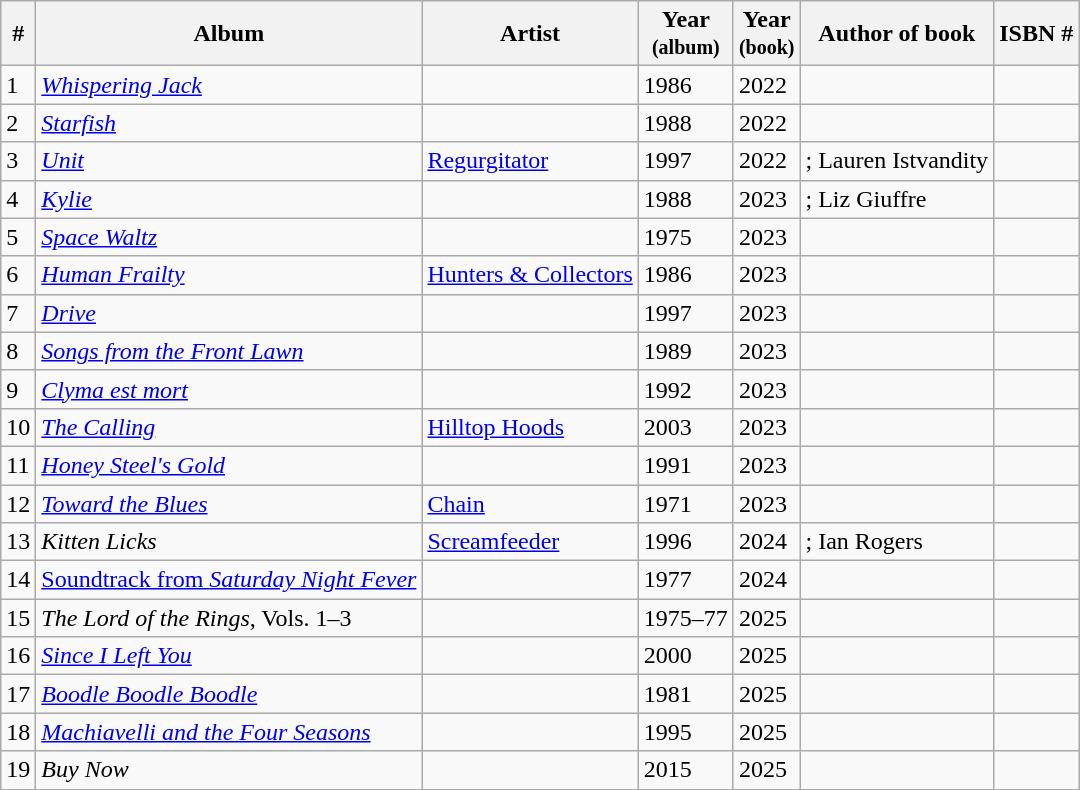<table class="wikitable sortable">
<tr>
<th>#</th>
<th>Album</th>
<th>Artist</th>
<th>Year<br><small>(album)</small></th>
<th>Year<br><small>(book)</small></th>
<th>Author of book</th>
<th class="unsortable">ISBN #</th>
</tr>
<tr>
<td>1</td>
<td><em><a href='#'>Whispering Jack</a></em></td>
<td></td>
<td>1986</td>
<td>2022</td>
<td></td>
<td></td>
</tr>
<tr>
<td>2</td>
<td><em><a href='#'>Starfish</a></em></td>
<td></td>
<td>1988</td>
<td>2022</td>
<td></td>
<td></td>
</tr>
<tr>
<td>3</td>
<td><em><a href='#'>Unit</a></em></td>
<td><a href='#'>Regurgitator</a></td>
<td>1997</td>
<td>2022</td>
<td>; Lauren Istvandity</td>
<td></td>
</tr>
<tr>
<td>4</td>
<td><em><a href='#'>Kylie</a></em></td>
<td></td>
<td>1988</td>
<td>2023</td>
<td>; Liz Giuffre</td>
<td></td>
</tr>
<tr>
<td>5</td>
<td><em><a href='#'>Space Waltz</a></em></td>
<td></td>
<td>1975</td>
<td>2023</td>
<td></td>
<td></td>
</tr>
<tr>
<td>6</td>
<td><em><a href='#'>Human Frailty</a></em></td>
<td><a href='#'>Hunters & Collectors</a></td>
<td>1986</td>
<td>2023</td>
<td></td>
<td></td>
</tr>
<tr>
<td>7</td>
<td><em><a href='#'>Drive</a></em></td>
<td></td>
<td>1997</td>
<td>2023</td>
<td></td>
<td></td>
</tr>
<tr>
<td>8</td>
<td><em><a href='#'>Songs from the Front Lawn</a></em></td>
<td></td>
<td>1989</td>
<td>2023</td>
<td></td>
<td></td>
</tr>
<tr>
<td>9</td>
<td><em><a href='#'>Clyma est mort</a></em></td>
<td></td>
<td>1992</td>
<td>2023</td>
<td></td>
<td></td>
</tr>
<tr>
<td>10</td>
<td><em><a href='#'>The Calling</a></em></td>
<td><a href='#'>Hilltop Hoods</a></td>
<td>2003</td>
<td>2023</td>
<td></td>
<td></td>
</tr>
<tr>
<td>11</td>
<td><em><a href='#'>Honey Steel's Gold</a></em></td>
<td></td>
<td>1991</td>
<td>2023</td>
<td></td>
<td></td>
</tr>
<tr>
<td>12</td>
<td><em><a href='#'>Toward the Blues</a></em></td>
<td><a href='#'>Chain</a></td>
<td>1971</td>
<td>2023</td>
<td></td>
<td></td>
</tr>
<tr>
<td>13</td>
<td><em>Kitten Licks</em></td>
<td><a href='#'>Screamfeeder</a></td>
<td>1996</td>
<td>2024</td>
<td>; Ian Rogers</td>
<td></td>
</tr>
<tr>
<td>14</td>
<td><a href='#'>Soundtrack from <em>Saturday Night Fever</em></a></td>
<td></td>
<td>1977</td>
<td>2024</td>
<td></td>
<td></td>
</tr>
<tr>
<td>15</td>
<td><em>The Lord of the Rings</em>, Vols. 1–3</td>
<td></td>
<td>1975–77</td>
<td>2025</td>
<td></td>
<td></td>
</tr>
<tr>
<td>16</td>
<td><em><a href='#'>Since I Left You</a></em></td>
<td></td>
<td>2000</td>
<td>2025</td>
<td></td>
<td></td>
</tr>
<tr>
<td>17</td>
<td><em><a href='#'>Boodle Boodle Boodle</a></em></td>
<td></td>
<td>1981</td>
<td>2025</td>
<td></td>
<td></td>
</tr>
<tr>
<td>18</td>
<td><em><a href='#'>Machiavelli and the Four Seasons</a></em></td>
<td></td>
<td>1995</td>
<td>2025</td>
<td></td>
<td></td>
</tr>
<tr>
<td>19</td>
<td><em>Buy Now</em></td>
<td></td>
<td>2015</td>
<td>2025</td>
<td></td>
<td></td>
</tr>
</table>
